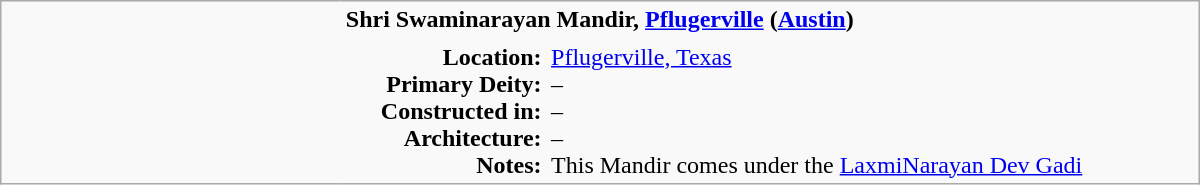<table class="wikitable plain" border="0" width="800">
<tr>
<td width="220px" rowspan="2" style="border:none;"></td>
<td valign="top" colspan=2 style="border:none;"><strong>Shri Swaminarayan Mandir, <a href='#'>Pflugerville</a> (<a href='#'>Austin</a>)</strong></td>
</tr>
<tr>
<td valign="top" style="text-align:right; border:none;"><strong>Location:</strong><br><strong>Primary Deity:</strong><br><strong>Constructed in:</strong><br><strong>Architecture:</strong><br><strong>Notes:</strong></td>
<td valign="top" style="border:none;"><a href='#'>Pflugerville, Texas</a> <br>– <br>– <br>– <br>This Mandir comes under the <a href='#'>LaxmiNarayan Dev Gadi</a></td>
</tr>
</table>
